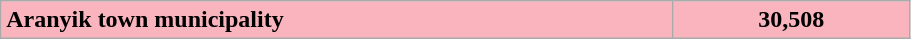<table class="wikitable" style="width:48%; display:inline-table;">
<tr>
<td scope="col" style= "width:74%; background: #fab4be; text-align:left"><strong>Aranyik town municipality</strong></td>
<td scope="col" style= "width:26%; background: #fab4be; text-align:center;"><strong>30,508</strong></td>
</tr>
</table>
